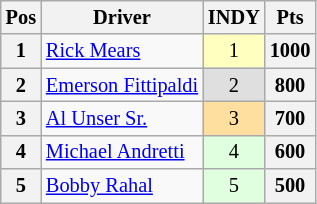<table class="wikitable" style="font-size: 85%">
<tr valign="top">
<th valign="middle">Pos</th>
<th valign="middle">Driver</th>
<th>INDY<br></th>
<th valign="middle">Pts</th>
</tr>
<tr>
<th>1</th>
<td> <a href='#'>Rick Mears</a></td>
<td style="background:#FFFFBF;" align=center>1</td>
<th>1000</th>
</tr>
<tr>
<th>2</th>
<td> <a href='#'>Emerson Fittipaldi</a></td>
<td style="background:#DFDFDF;" align=center>2</td>
<th>800</th>
</tr>
<tr>
<th>3</th>
<td> <a href='#'>Al Unser Sr.</a></td>
<td style="background:#FFDF9F;" align=center>3</td>
<th>700</th>
</tr>
<tr>
<th>4</th>
<td> <a href='#'>Michael Andretti</a></td>
<td style="background:#DFFFDF;" align=center>4</td>
<th>600</th>
</tr>
<tr>
<th>5</th>
<td> <a href='#'>Bobby Rahal</a></td>
<td style="background:#DFFFDF;" align=center>5</td>
<th>500</th>
</tr>
</table>
